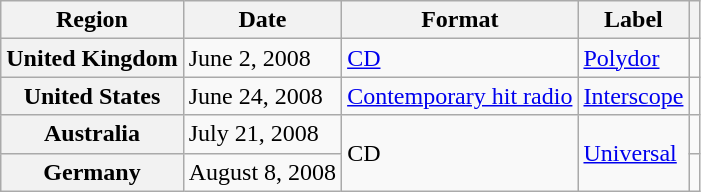<table class="wikitable plainrowheaders">
<tr>
<th scope="col">Region</th>
<th scope="col">Date</th>
<th scope="col">Format</th>
<th scope="col">Label</th>
<th scope="col"></th>
</tr>
<tr>
<th scope="row">United Kingdom</th>
<td>June 2, 2008</td>
<td><a href='#'>CD</a></td>
<td><a href='#'>Polydor</a></td>
<td></td>
</tr>
<tr>
<th scope="row">United States</th>
<td>June 24, 2008</td>
<td><a href='#'>Contemporary hit radio</a></td>
<td><a href='#'>Interscope</a></td>
<td></td>
</tr>
<tr>
<th scope="row">Australia</th>
<td>July 21, 2008</td>
<td rowspan="2">CD</td>
<td rowspan="2"><a href='#'>Universal</a></td>
<td></td>
</tr>
<tr>
<th scope="row">Germany</th>
<td>August 8, 2008</td>
<td></td>
</tr>
</table>
